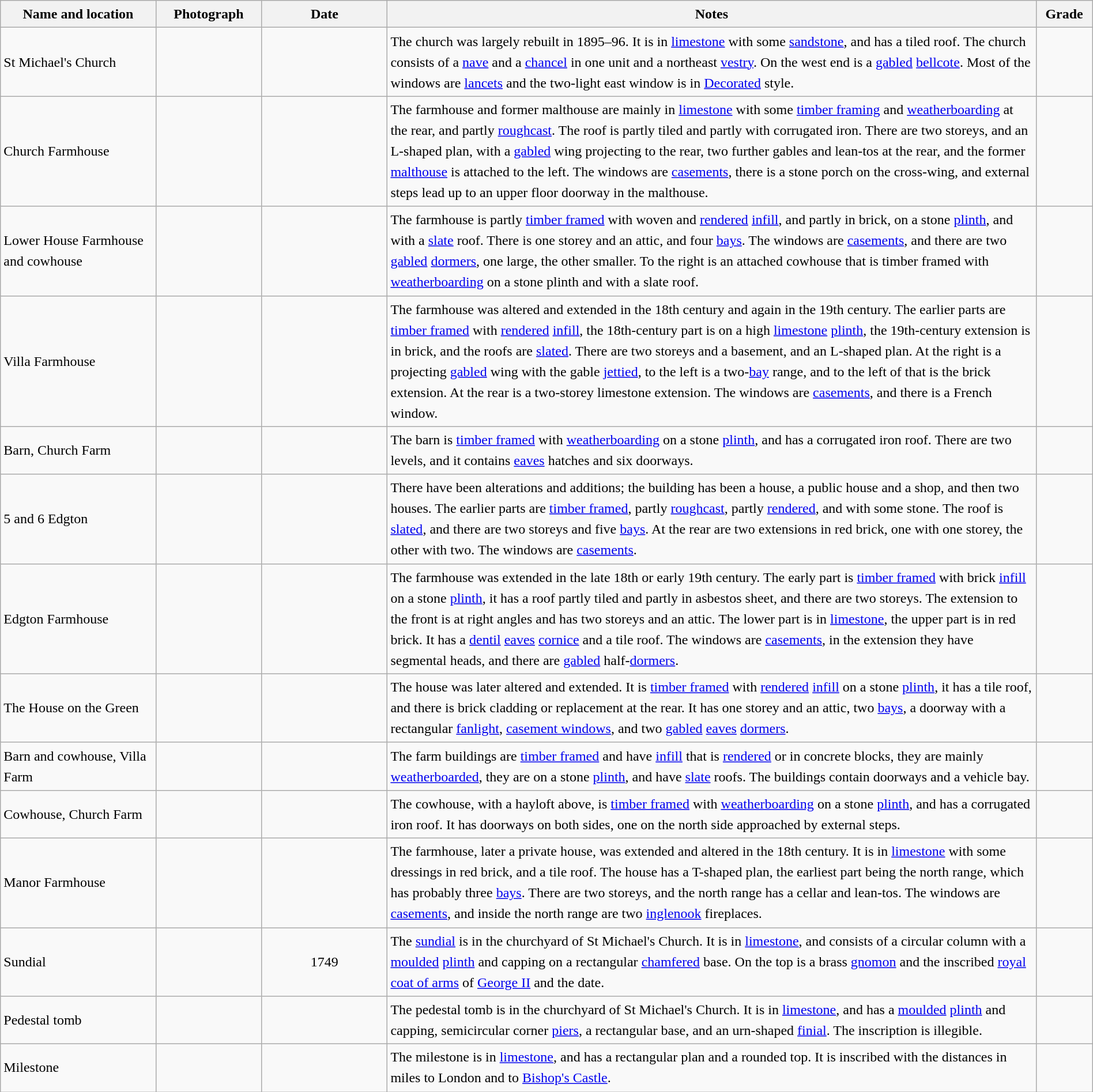<table class="wikitable sortable plainrowheaders" style="width:100%; border:0; text-align:left; line-height:150%;">
<tr>
<th scope="col"  style="width:150px">Name and location</th>
<th scope="col"  style="width:100px" class="unsortable">Photograph</th>
<th scope="col"  style="width:120px">Date</th>
<th scope="col"  style="width:650px" class="unsortable">Notes</th>
<th scope="col"  style="width:50px">Grade</th>
</tr>
<tr>
<td>St Michael's Church<br><small></small></td>
<td></td>
<td align="center"></td>
<td>The church was largely rebuilt in 1895–96.  It is in <a href='#'>limestone</a> with some <a href='#'>sandstone</a>, and has a tiled roof.  The church consists of a <a href='#'>nave</a> and a <a href='#'>chancel</a> in one unit and a northeast <a href='#'>vestry</a>.  On the west end is a <a href='#'>gabled</a> <a href='#'>bellcote</a>.  Most of the windows are <a href='#'>lancets</a> and the two-light east window is in <a href='#'>Decorated</a> style.</td>
<td align="center" ></td>
</tr>
<tr>
<td>Church Farmhouse<br><small></small></td>
<td></td>
<td align="center"></td>
<td>The farmhouse and former malthouse are mainly in <a href='#'>limestone</a> with some <a href='#'>timber framing</a> and <a href='#'>weatherboarding</a> at the rear, and partly <a href='#'>roughcast</a>.  The roof is partly tiled and partly with corrugated iron.  There are two storeys, and an L-shaped plan, with a <a href='#'>gabled</a> wing projecting to the rear, two further gables and lean-tos at the rear, and the former <a href='#'>malthouse</a> is attached to the left.  The windows are <a href='#'>casements</a>, there is a stone porch on the cross-wing, and external steps lead up to an upper floor doorway in the malthouse.</td>
<td align="center" ></td>
</tr>
<tr>
<td>Lower House Farmhouse and cowhouse<br><small></small></td>
<td></td>
<td align="center"></td>
<td>The farmhouse is partly <a href='#'>timber framed</a> with woven and <a href='#'>rendered</a> <a href='#'>infill</a>, and partly in brick, on a stone <a href='#'>plinth</a>, and with a <a href='#'>slate</a> roof.  There is one storey and an attic, and four <a href='#'>bays</a>.  The windows are <a href='#'>casements</a>, and there are two <a href='#'>gabled</a> <a href='#'>dormers</a>, one large, the other smaller.  To the right is an attached cowhouse that is timber framed with <a href='#'>weatherboarding</a> on a stone plinth and with a slate roof.</td>
<td align="center" ></td>
</tr>
<tr>
<td>Villa Farmhouse<br><small></small></td>
<td></td>
<td align="center"></td>
<td>The farmhouse was altered and extended in the 18th century and again in the 19th century.  The earlier parts are <a href='#'>timber framed</a> with <a href='#'>rendered</a> <a href='#'>infill</a>, the 18th-century part is on a high <a href='#'>limestone</a> <a href='#'>plinth</a>, the 19th-century extension is in brick, and the roofs are <a href='#'>slated</a>.  There are two storeys and a basement, and an L-shaped plan.  At the right is a projecting <a href='#'>gabled</a> wing with the gable <a href='#'>jettied</a>, to the left is a two-<a href='#'>bay</a> range, and to the left of that is the brick extension.  At the rear is a two-storey limestone extension.  The windows are <a href='#'>casements</a>, and there is a French window.</td>
<td align="center" ></td>
</tr>
<tr>
<td>Barn, Church Farm<br><small></small></td>
<td></td>
<td align="center"></td>
<td>The barn is <a href='#'>timber framed</a> with <a href='#'>weatherboarding</a> on a stone <a href='#'>plinth</a>, and has a corrugated iron roof.  There are two levels, and it contains <a href='#'>eaves</a> hatches and six doorways.</td>
<td align="center" ></td>
</tr>
<tr>
<td>5 and 6 Edgton<br><small></small></td>
<td></td>
<td align="center"></td>
<td>There have been alterations and additions; the building has been a house, a public house and a shop, and then two houses.  The earlier parts are <a href='#'>timber framed</a>, partly <a href='#'>roughcast</a>, partly <a href='#'>rendered</a>, and with some stone.  The roof is <a href='#'>slated</a>, and there are two storeys and five <a href='#'>bays</a>.  At the rear are two extensions in red brick, one with one storey, the other with two.  The windows are <a href='#'>casements</a>.</td>
<td align="center" ></td>
</tr>
<tr>
<td>Edgton Farmhouse<br><small></small></td>
<td></td>
<td align="center"></td>
<td>The farmhouse was extended in the late 18th or early 19th century.  The early part is <a href='#'>timber framed</a> with brick <a href='#'>infill</a> on a stone <a href='#'>plinth</a>, it has a roof partly tiled and partly in asbestos sheet, and there are two storeys.  The extension to the front is at right angles and has two storeys and an attic.  The lower part is in <a href='#'>limestone</a>, the upper part is in red brick.  It has a <a href='#'>dentil</a> <a href='#'>eaves</a> <a href='#'>cornice</a> and a tile roof.  The windows are <a href='#'>casements</a>, in the extension they have segmental heads, and there are <a href='#'>gabled</a> half-<a href='#'>dormers</a>.</td>
<td align="center" ></td>
</tr>
<tr>
<td>The House on the Green<br><small></small></td>
<td></td>
<td align="center"></td>
<td>The house was later altered and extended.  It is <a href='#'>timber framed</a> with <a href='#'>rendered</a> <a href='#'>infill</a> on a stone <a href='#'>plinth</a>, it has a tile roof, and there is brick cladding or replacement at the rear.  It has one storey and an attic, two <a href='#'>bays</a>, a doorway with a rectangular <a href='#'>fanlight</a>, <a href='#'>casement windows</a>, and two <a href='#'>gabled</a> <a href='#'>eaves</a> <a href='#'>dormers</a>.</td>
<td align="center" ></td>
</tr>
<tr>
<td>Barn and cowhouse, Villa Farm<br><small></small></td>
<td></td>
<td align="center"></td>
<td>The farm buildings are <a href='#'>timber framed</a> and have <a href='#'>infill</a> that is <a href='#'>rendered</a> or in concrete blocks, they are mainly <a href='#'>weatherboarded</a>, they are on a stone <a href='#'>plinth</a>, and have <a href='#'>slate</a> roofs.  The buildings contain doorways and a vehicle bay.</td>
<td align="center" ></td>
</tr>
<tr>
<td>Cowhouse, Church Farm<br><small></small></td>
<td></td>
<td align="center"></td>
<td>The cowhouse, with a hayloft above, is <a href='#'>timber framed</a> with <a href='#'>weatherboarding</a> on a stone <a href='#'>plinth</a>, and has a corrugated iron roof.  It has doorways on both sides, one on the north side approached by external steps.</td>
<td align="center" ></td>
</tr>
<tr>
<td>Manor Farmhouse<br><small></small></td>
<td></td>
<td align="center"></td>
<td>The farmhouse, later a private house, was extended and altered in the 18th century.  It is in <a href='#'>limestone</a> with some dressings in red brick, and a tile roof.  The house has a T-shaped plan, the earliest part being the north range, which has probably three <a href='#'>bays</a>.  There are two storeys, and the north range has a cellar and lean-tos.  The windows are <a href='#'>casements</a>, and inside the north range are two <a href='#'>inglenook</a> fireplaces.</td>
<td align="center" ></td>
</tr>
<tr>
<td>Sundial<br><small></small></td>
<td></td>
<td align="center">1749</td>
<td>The <a href='#'>sundial</a> is in the churchyard of St Michael's Church.  It is in <a href='#'>limestone</a>, and consists of a circular column with a <a href='#'>moulded</a> <a href='#'>plinth</a> and capping on a rectangular <a href='#'>chamfered</a> base.  On the top is a brass <a href='#'>gnomon</a> and the inscribed <a href='#'>royal coat of arms</a> of <a href='#'>George II</a> and the date.</td>
<td align="center" ></td>
</tr>
<tr>
<td>Pedestal tomb<br><small></small></td>
<td></td>
<td align="center"></td>
<td>The pedestal tomb is in the churchyard of St Michael's Church.  It is in <a href='#'>limestone</a>, and has a <a href='#'>moulded</a> <a href='#'>plinth</a> and capping, semicircular corner <a href='#'>piers</a>, a rectangular base, and an urn-shaped <a href='#'>finial</a>.  The inscription is illegible.</td>
<td align="center" ></td>
</tr>
<tr>
<td>Milestone<br><small></small></td>
<td></td>
<td align="center"></td>
<td>The milestone is in <a href='#'>limestone</a>, and has a rectangular plan and a rounded top.  It is inscribed with the distances in miles to London and to <a href='#'>Bishop's Castle</a>.</td>
<td align="center" ></td>
</tr>
<tr>
</tr>
</table>
